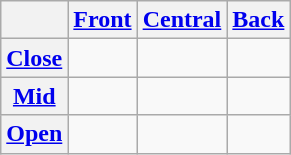<table class="wikitable" style="text-align:center">
<tr>
<th></th>
<th><a href='#'>Front</a></th>
<th><a href='#'>Central</a></th>
<th><a href='#'>Back</a></th>
</tr>
<tr>
<th><a href='#'>Close</a></th>
<td></td>
<td></td>
<td></td>
</tr>
<tr>
<th><a href='#'>Mid</a></th>
<td></td>
<td></td>
<td></td>
</tr>
<tr>
<th><a href='#'>Open</a></th>
<td></td>
<td></td>
<td></td>
</tr>
</table>
